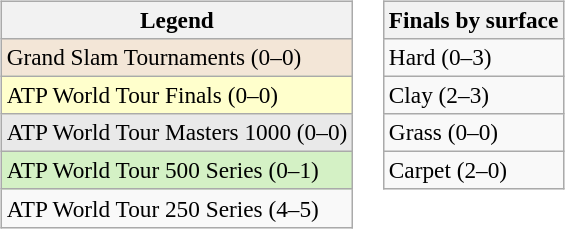<table>
<tr valign=top>
<td><br><table class=wikitable style=font-size:97%>
<tr>
<th>Legend</th>
</tr>
<tr bgcolor=#f3e6d7>
<td>Grand Slam Tournaments (0–0)</td>
</tr>
<tr bgcolor=#ffffcc>
<td>ATP World Tour Finals (0–0)</td>
</tr>
<tr bgcolor=#e9e9e9>
<td>ATP World Tour Masters 1000 (0–0)</td>
</tr>
<tr bgcolor=#d4f1c5>
<td>ATP World Tour 500 Series (0–1)</td>
</tr>
<tr>
<td>ATP World Tour 250 Series (4–5)</td>
</tr>
</table>
</td>
<td><br><table class=wikitable style=font-size:97%>
<tr>
<th>Finals by surface</th>
</tr>
<tr>
<td>Hard (0–3)</td>
</tr>
<tr>
<td>Clay (2–3)</td>
</tr>
<tr>
<td>Grass (0–0)</td>
</tr>
<tr>
<td>Carpet (2–0)</td>
</tr>
</table>
</td>
</tr>
</table>
